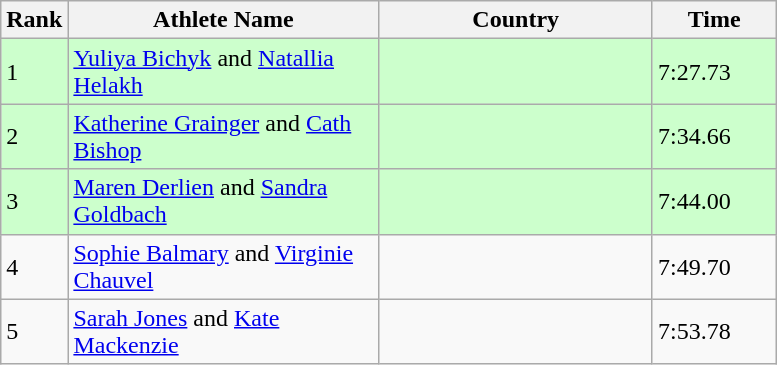<table class="wikitable sortable">
<tr>
<th width=25>Rank</th>
<th width=200>Athlete Name</th>
<th width=175>Country</th>
<th width=75>Time</th>
</tr>
<tr bgcolor=ccffcc>
<td>1</td>
<td><a href='#'>Yuliya Bichyk</a> and <a href='#'>Natallia Helakh</a></td>
<td></td>
<td>7:27.73</td>
</tr>
<tr bgcolor=ccffcc>
<td>2</td>
<td><a href='#'>Katherine Grainger</a> and <a href='#'>Cath Bishop</a></td>
<td></td>
<td>7:34.66</td>
</tr>
<tr bgcolor=ccffcc>
<td>3</td>
<td><a href='#'>Maren Derlien</a> and <a href='#'>Sandra Goldbach</a></td>
<td></td>
<td>7:44.00</td>
</tr>
<tr>
<td>4</td>
<td><a href='#'>Sophie Balmary</a> and <a href='#'>Virginie Chauvel</a></td>
<td></td>
<td>7:49.70</td>
</tr>
<tr>
<td>5</td>
<td><a href='#'>Sarah Jones</a> and <a href='#'>Kate Mackenzie</a></td>
<td></td>
<td>7:53.78</td>
</tr>
</table>
